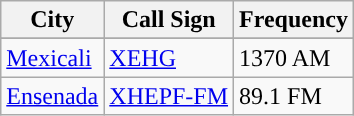<table class="wikitable">
<tr>
<th>City</th>
<th>Call Sign</th>
<th>Frequency</th>
</tr>
<tr>
</tr>
<tr>
<td><a href='#'>Mexicali</a></td>
<td><a href='#'>XEHG</a></td>
<td>1370 AM</td>
</tr>
<tr>
<td><a href='#'>Ensenada</a></td>
<td><a href='#'>XHEPF-FM</a></td>
<td>89.1 FM</td>
</tr>
</table>
